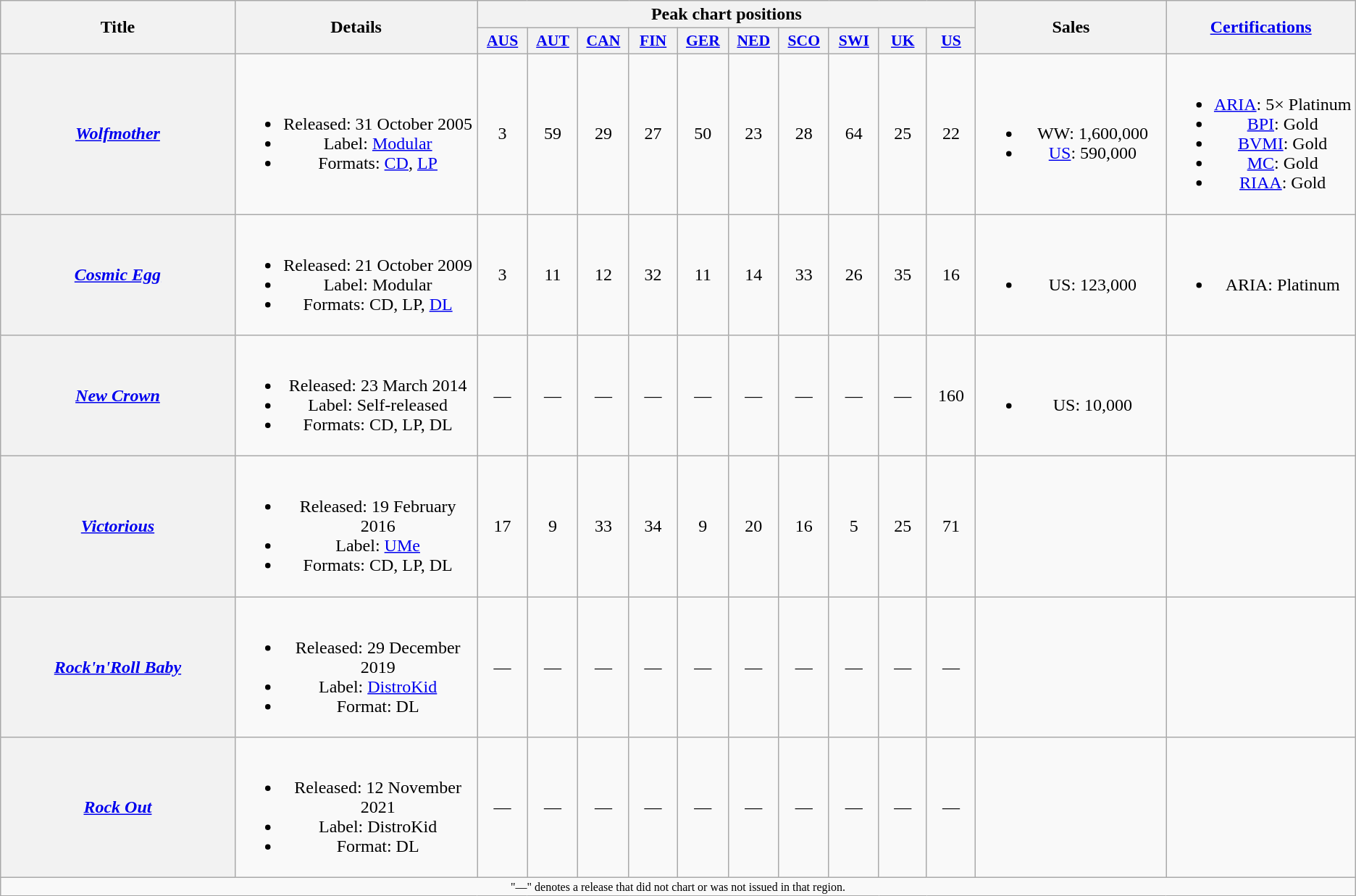<table class="wikitable plainrowheaders" style="text-align:center;">
<tr>
<th scope="col" rowspan="2" style="width:16em;">Title</th>
<th scope="col" rowspan="2" style="width:16em;">Details</th>
<th scope="col" colspan="10">Peak chart positions</th>
<th scope="col" rowspan="2" style="width:12em;">Sales</th>
<th scope="col" rowspan="2" style="width:12em;"><a href='#'>Certifications</a></th>
</tr>
<tr>
<th scope="col" style="width:3em;font-size:90%;"><a href='#'>AUS</a><br></th>
<th scope="col" style="width:3em;font-size:90%;"><a href='#'>AUT</a><br></th>
<th scope="col" style="width:3em;font-size:90%;"><a href='#'>CAN</a><br></th>
<th scope="col" style="width:3em;font-size:90%;"><a href='#'>FIN</a><br></th>
<th scope="col" style="width:3em;font-size:90%;"><a href='#'>GER</a><br></th>
<th scope="col" style="width:3em;font-size:90%;"><a href='#'>NED</a><br></th>
<th scope="col" style="width:3em;font-size:90%;"><a href='#'>SCO</a><br></th>
<th scope="col" style="width:3em;font-size:90%;"><a href='#'>SWI</a><br></th>
<th scope="col" style="width:3em;font-size:90%;"><a href='#'>UK</a><br></th>
<th scope="col" style="width:3em;font-size:90%;"><a href='#'>US</a><br></th>
</tr>
<tr>
<th scope="row"><em><a href='#'>Wolfmother</a></em></th>
<td><br><ul><li>Released: 31 October 2005</li><li>Label: <a href='#'>Modular</a></li><li>Formats: <a href='#'>CD</a>, <a href='#'>LP</a></li></ul></td>
<td>3</td>
<td>59</td>
<td>29</td>
<td>27</td>
<td>50</td>
<td>23</td>
<td>28</td>
<td>64</td>
<td>25</td>
<td>22</td>
<td><br><ul><li>WW: 1,600,000</li><li><a href='#'>US</a>: 590,000</li></ul></td>
<td><br><ul><li><a href='#'>ARIA</a>: 5× Platinum</li><li><a href='#'>BPI</a>: Gold</li><li><a href='#'>BVMI</a>: Gold</li><li><a href='#'>MC</a>: Gold</li><li><a href='#'>RIAA</a>: Gold</li></ul></td>
</tr>
<tr>
<th scope="row"><em><a href='#'>Cosmic Egg</a></em></th>
<td><br><ul><li>Released: 21 October 2009</li><li>Label: Modular</li><li>Formats: CD, LP, <a href='#'>DL</a></li></ul></td>
<td>3</td>
<td>11</td>
<td>12</td>
<td>32</td>
<td>11</td>
<td>14</td>
<td>33</td>
<td>26</td>
<td>35</td>
<td>16</td>
<td><br><ul><li>US: 123,000</li></ul></td>
<td><br><ul><li>ARIA: Platinum</li></ul></td>
</tr>
<tr>
<th scope="row"><em><a href='#'>New Crown</a></em></th>
<td><br><ul><li>Released: 23 March 2014</li><li>Label: Self-released</li><li>Formats: CD, LP, DL</li></ul></td>
<td>—</td>
<td>—</td>
<td>—</td>
<td>—</td>
<td>—</td>
<td>—</td>
<td>—</td>
<td>—</td>
<td>—</td>
<td>160</td>
<td><br><ul><li>US: 10,000</li></ul></td>
<td></td>
</tr>
<tr>
<th scope="row"><em><a href='#'>Victorious</a></em></th>
<td><br><ul><li>Released: 19 February 2016</li><li>Label: <a href='#'>UMe</a></li><li>Formats: CD, LP, DL</li></ul></td>
<td>17</td>
<td>9</td>
<td>33</td>
<td>34</td>
<td>9</td>
<td>20</td>
<td>16</td>
<td>5</td>
<td>25</td>
<td>71</td>
<td></td>
<td></td>
</tr>
<tr>
<th scope="row"><em><a href='#'>Rock'n'Roll Baby</a></em></th>
<td><br><ul><li>Released: 29 December 2019</li><li>Label: <a href='#'>DistroKid</a></li><li>Format: DL</li></ul></td>
<td>—</td>
<td>—</td>
<td>—</td>
<td>—</td>
<td>—</td>
<td>—</td>
<td>—</td>
<td>—</td>
<td>—</td>
<td>—</td>
<td></td>
<td></td>
</tr>
<tr>
<th scope="row"><em><a href='#'>Rock Out</a></em></th>
<td><br><ul><li>Released: 12 November 2021</li><li>Label: DistroKid</li><li>Format: DL</li></ul></td>
<td>—</td>
<td>—</td>
<td>—</td>
<td>—</td>
<td>—</td>
<td>—</td>
<td>—</td>
<td>—</td>
<td>—</td>
<td>—</td>
<td></td>
<td></td>
</tr>
<tr>
<td colspan="14" style="font-size:8pt;">"—" denotes a release that did not chart or was not issued in that region.</td>
</tr>
</table>
